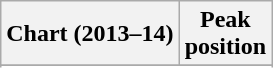<table class="wikitable sortable plainrowheaders">
<tr>
<th>Chart (2013–14)</th>
<th>Peak<br>position</th>
</tr>
<tr>
</tr>
<tr>
</tr>
<tr>
</tr>
<tr>
</tr>
<tr>
</tr>
<tr>
</tr>
<tr>
</tr>
<tr>
</tr>
<tr>
</tr>
</table>
